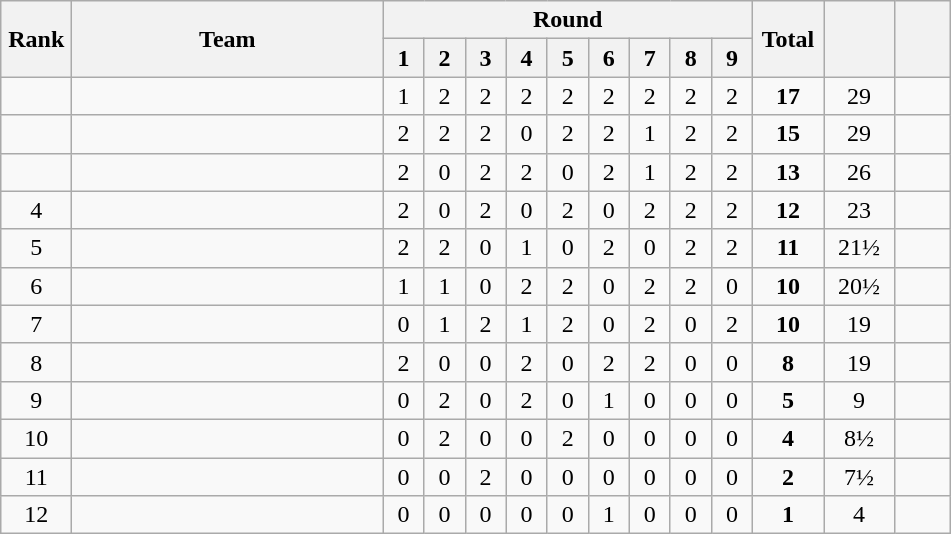<table class=wikitable style="text-align:center">
<tr>
<th rowspan="2" width=40>Rank</th>
<th rowspan="2" width=200>Team</th>
<th colspan="9">Round</th>
<th rowspan="2" width=40>Total</th>
<th rowspan="2" width=40></th>
<th rowspan="2" width=30></th>
</tr>
<tr>
<th width=20>1</th>
<th width=20>2</th>
<th width=20>3</th>
<th width=20>4</th>
<th width=20>5</th>
<th width=20>6</th>
<th width=20>7</th>
<th width=20>8</th>
<th width=20>9</th>
</tr>
<tr>
<td></td>
<td align=left></td>
<td>1</td>
<td>2</td>
<td>2</td>
<td>2</td>
<td>2</td>
<td>2</td>
<td>2</td>
<td>2</td>
<td>2</td>
<td><strong>17</strong></td>
<td>29</td>
<td></td>
</tr>
<tr>
<td></td>
<td align=left></td>
<td>2</td>
<td>2</td>
<td>2</td>
<td>0</td>
<td>2</td>
<td>2</td>
<td>1</td>
<td>2</td>
<td>2</td>
<td><strong>15</strong></td>
<td>29</td>
<td></td>
</tr>
<tr>
<td></td>
<td align=left></td>
<td>2</td>
<td>0</td>
<td>2</td>
<td>2</td>
<td>0</td>
<td>2</td>
<td>1</td>
<td>2</td>
<td>2</td>
<td><strong>13</strong></td>
<td>26</td>
<td></td>
</tr>
<tr>
<td>4</td>
<td align=left></td>
<td>2</td>
<td>0</td>
<td>2</td>
<td>0</td>
<td>2</td>
<td>0</td>
<td>2</td>
<td>2</td>
<td>2</td>
<td><strong>12</strong></td>
<td>23</td>
<td></td>
</tr>
<tr>
<td>5</td>
<td align=left></td>
<td>2</td>
<td>2</td>
<td>0</td>
<td>1</td>
<td>0</td>
<td>2</td>
<td>0</td>
<td>2</td>
<td>2</td>
<td><strong>11</strong></td>
<td>21½</td>
<td></td>
</tr>
<tr>
<td>6</td>
<td align=left></td>
<td>1</td>
<td>1</td>
<td>0</td>
<td>2</td>
<td>2</td>
<td>0</td>
<td>2</td>
<td>2</td>
<td>0</td>
<td><strong>10</strong></td>
<td>20½</td>
<td></td>
</tr>
<tr>
<td>7</td>
<td align=left></td>
<td>0</td>
<td>1</td>
<td>2</td>
<td>1</td>
<td>2</td>
<td>0</td>
<td>2</td>
<td>0</td>
<td>2</td>
<td><strong>10</strong></td>
<td>19</td>
<td></td>
</tr>
<tr>
<td>8</td>
<td align=left></td>
<td>2</td>
<td>0</td>
<td>0</td>
<td>2</td>
<td>0</td>
<td>2</td>
<td>2</td>
<td>0</td>
<td>0</td>
<td><strong>8</strong></td>
<td>19</td>
<td></td>
</tr>
<tr>
<td>9</td>
<td align=left></td>
<td>0</td>
<td>2</td>
<td>0</td>
<td>2</td>
<td>0</td>
<td>1</td>
<td>0</td>
<td>0</td>
<td>0</td>
<td><strong>5</strong></td>
<td>9</td>
<td></td>
</tr>
<tr>
<td>10</td>
<td align=left></td>
<td>0</td>
<td>2</td>
<td>0</td>
<td>0</td>
<td>2</td>
<td>0</td>
<td>0</td>
<td>0</td>
<td>0</td>
<td><strong>4</strong></td>
<td>8½</td>
<td></td>
</tr>
<tr>
<td>11</td>
<td align=left></td>
<td>0</td>
<td>0</td>
<td>2</td>
<td>0</td>
<td>0</td>
<td>0</td>
<td>0</td>
<td>0</td>
<td>0</td>
<td><strong>2</strong></td>
<td>7½</td>
<td></td>
</tr>
<tr>
<td>12</td>
<td align=left></td>
<td>0</td>
<td>0</td>
<td>0</td>
<td>0</td>
<td>0</td>
<td>1</td>
<td>0</td>
<td>0</td>
<td>0</td>
<td><strong>1</strong></td>
<td>4</td>
<td></td>
</tr>
</table>
